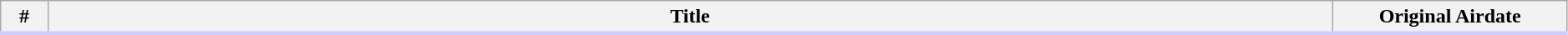<table class="wikitable" width = "99%">
<tr style="border-bottom:3px solid #CCF">
<th width="3%">#</th>
<th>Title</th>
<th width="15%">Original Airdate<br>

































</th>
</tr>
</table>
